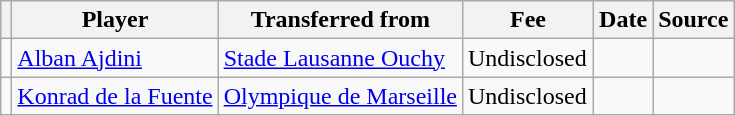<table class="wikitable plainrowheaders sortable">
<tr>
<th></th>
<th scope="col">Player</th>
<th>Transferred from</th>
<th style="width: 80px;">Fee</th>
<th scope="col">Date</th>
<th scope="col">Source</th>
</tr>
<tr>
<td align="center"></td>
<td> <a href='#'>Alban Ajdini</a></td>
<td> <a href='#'>Stade Lausanne Ouchy</a></td>
<td>Undisclosed</td>
<td></td>
<td></td>
</tr>
<tr>
<td align="center"></td>
<td> <a href='#'>Konrad de la Fuente</a></td>
<td> <a href='#'>Olympique de Marseille</a></td>
<td>Undisclosed</td>
<td></td>
<td></td>
</tr>
</table>
